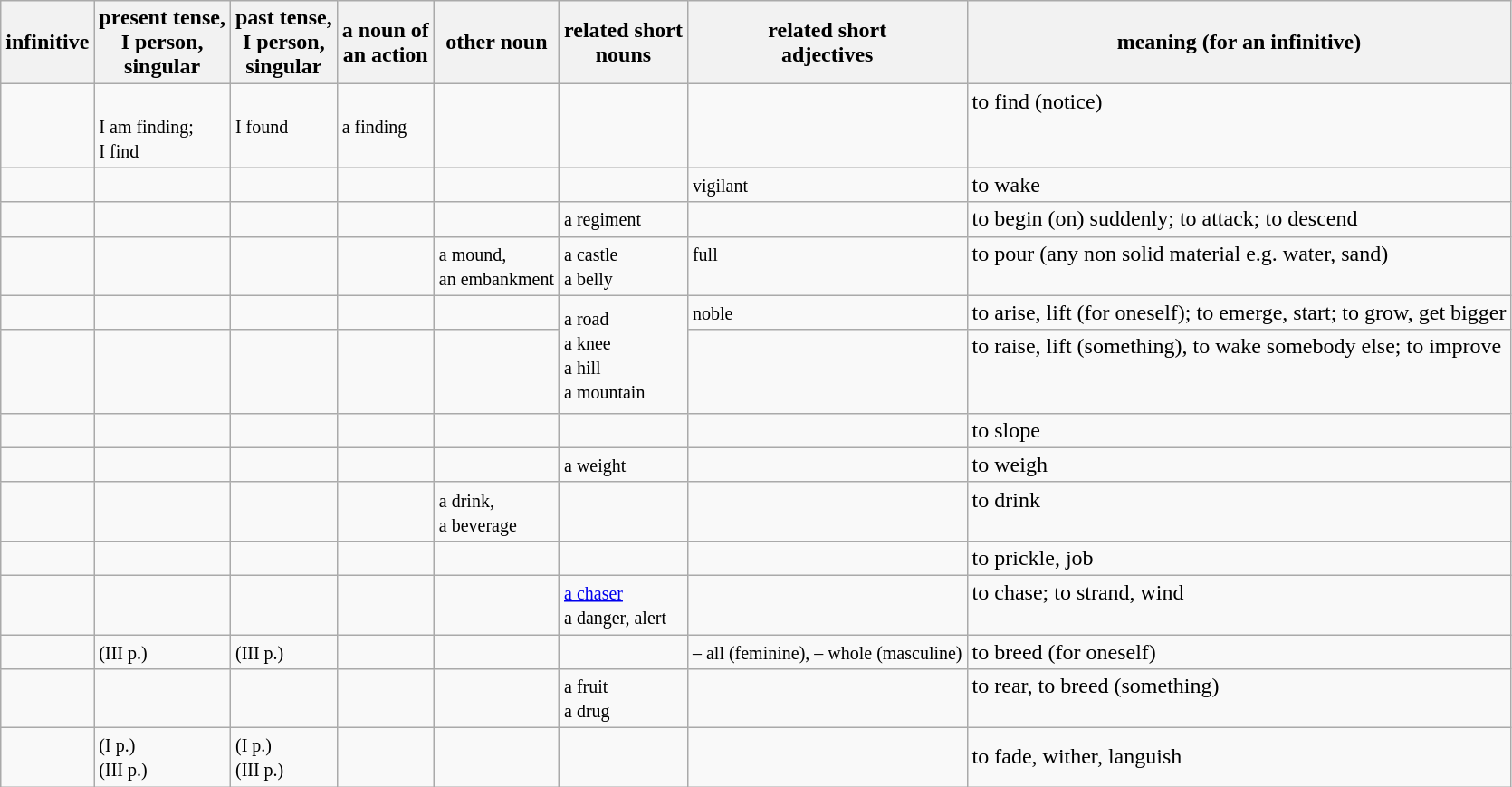<table class=wikitable>
<tr>
<th>infinitive</th>
<th>present tense,<br>I person,<br>singular</th>
<th>past tense,<br>I person,<br>singular</th>
<th>a noun of <br>an action</th>
<th>other noun</th>
<th>related short<br>nouns</th>
<th>related short<br>adjectives</th>
<th>meaning (for an infinitive)</th>
</tr>
<tr valign="top">
<td></td>
<td><br><small>I am finding;<br> I find</small></td>
<td><br><small>I found</small></td>
<td><br><small>a finding</small></td>
<td></td>
<td></td>
<td></td>
<td>to find (notice)</td>
</tr>
<tr>
<td></td>
<td></td>
<td></td>
<td></td>
<td></td>
<td></td>
<td> <small>vigilant</small></td>
<td>to wake</td>
</tr>
<tr>
<td></td>
<td></td>
<td></td>
<td></td>
<td></td>
<td> <small>a regiment</small></td>
<td></td>
<td>to begin (on) suddenly; to attack; to descend</td>
</tr>
<tr valign=top>
<td></td>
<td></td>
<td></td>
<td></td>
<td> <small>a mound,<br> an embankment</small></td>
<td> <small>a castle</small> <br> <small>a belly</small></td>
<td> <small>full</small></td>
<td>to pour (any non solid material e.g. water, sand)</td>
</tr>
<tr>
<td></td>
<td></td>
<td></td>
<td></td>
<td></td>
<td rowspan=2> <small>a road</small><br> <small>a knee</small><br> <small>a hill</small> <br> <small>a mountain</small></td>
<td> <small>noble</small></td>
<td>to arise, lift (for oneself); to emerge, start; to grow, get bigger</td>
</tr>
<tr valign=top>
<td><br><br><br></td>
<td></td>
<td></td>
<td></td>
<td></td>
<td></td>
<td>to raise, lift (something), to wake somebody else; to improve</td>
</tr>
<tr>
<td></td>
<td></td>
<td></td>
<td></td>
<td></td>
<td></td>
<td></td>
<td>to slope</td>
</tr>
<tr valign=top>
<td></td>
<td></td>
<td></td>
<td></td>
<td></td>
<td> <small>a weight</small></td>
<td></td>
<td>to weigh</td>
</tr>
<tr valign=top>
<td></td>
<td></td>
<td></td>
<td></td>
<td> <small>a drink,<br>a beverage</small></td>
<td></td>
<td></td>
<td>to drink</td>
</tr>
<tr>
<td></td>
<td></td>
<td></td>
<td></td>
<td></td>
<td></td>
<td></td>
<td>to prickle, job</td>
</tr>
<tr valign=top>
<td></td>
<td></td>
<td></td>
<td></td>
<td></td>
<td> <small><a href='#'>a chaser</a></small><br> <small>a danger, alert</small></td>
<td></td>
<td>to chase; to strand, wind</td>
</tr>
<tr>
<td></td>
<td> <small>(III p.)</small></td>
<td> <small>(III p.)</small></td>
<td></td>
<td></td>
<td></td>
<td> <small> – all (feminine),  – whole (masculine)</small></td>
<td>to breed (for oneself)</td>
</tr>
<tr valign=top>
<td></td>
<td></td>
<td></td>
<td></td>
<td></td>
<td> <small>a fruit</small><br> <small>a drug</small></td>
<td></td>
<td>to rear, to breed (something)</td>
</tr>
<tr>
<td></td>
<td> <small>(I p.)</small><br> <small>(III p.)</small></td>
<td> <small>(I p.)</small><br> <small>(III p.)</small></td>
<td></td>
<td></td>
<td></td>
<td></td>
<td>to fade, wither, languish</td>
</tr>
</table>
